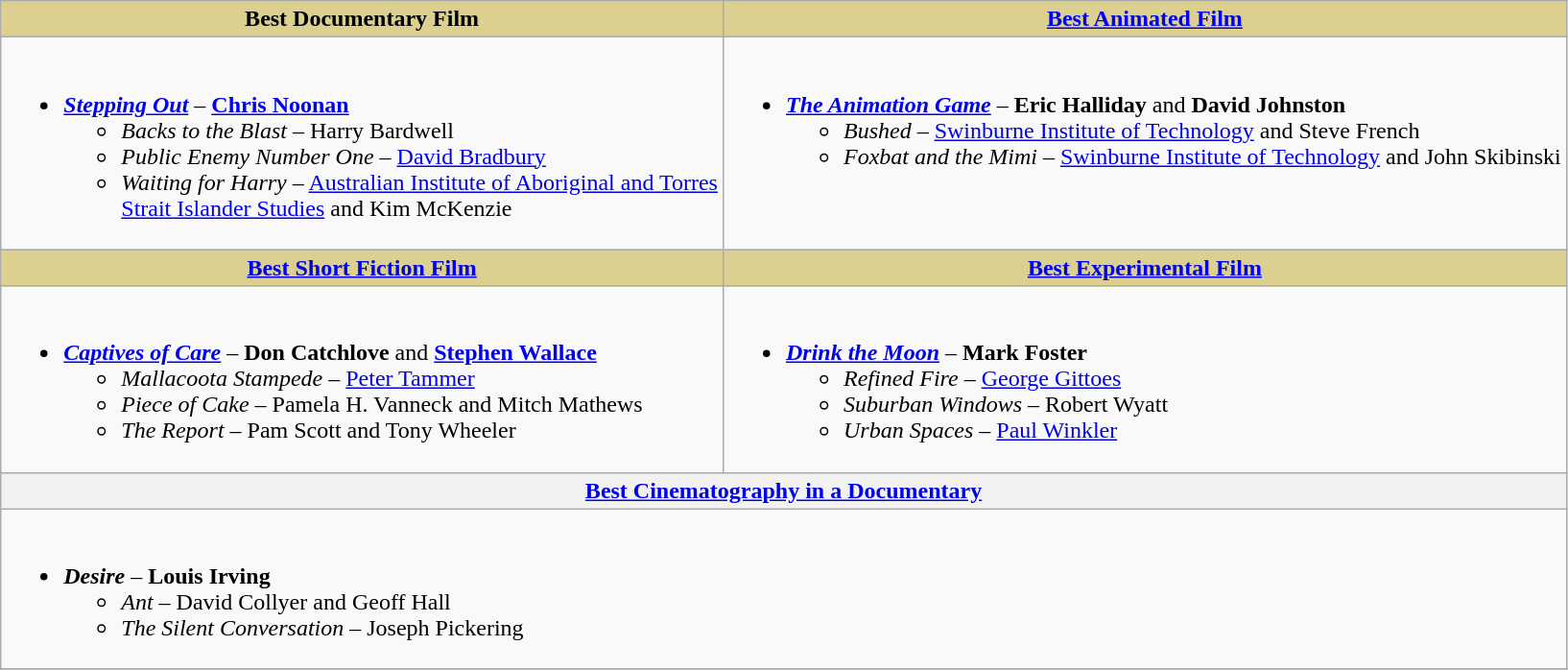<table class=wikitable style="width="100%">
<tr>
<th style="background:#DBD090;" ! style="width:50%">Best Documentary Film</th>
<th style="background:#DBD090;" ! style="width:50%"><a href='#'>Best Animated Film</a></th>
</tr>
<tr>
<td valign="top"><br><ul><li><strong><em><a href='#'>Stepping Out</a></em></strong> – <strong><a href='#'>Chris Noonan</a></strong><ul><li><em>Backs to the Blast</em> – Harry Bardwell</li><li><em>Public Enemy Number One</em> – <a href='#'>David Bradbury</a></li><li><em>Waiting for Harry</em> – <a href='#'>Australian Institute of Aboriginal and Torres <br>Strait Islander Studies</a> and Kim McKenzie</li></ul></li></ul></td>
<td valign="top"><br><ul><li><strong><em><a href='#'>The Animation Game</a></em></strong> – <strong>Eric Halliday</strong> and <strong>David Johnston</strong><ul><li><em>Bushed</em> – <a href='#'>Swinburne Institute of Technology</a> and Steve French</li><li><em>Foxbat and the Mimi</em> – <a href='#'>Swinburne Institute of Technology</a> and John Skibinski</li></ul></li></ul></td>
</tr>
<tr>
<th style="background:#DBD090;" ! style="width="50%"><a href='#'>Best Short Fiction Film</a></th>
<th style="background:#DBD090;" ! style="width="50%"><a href='#'>Best Experimental Film</a></th>
</tr>
<tr>
<td valign="top"><br><ul><li><strong><em><a href='#'>Captives of Care</a></em></strong> – <strong>Don Catchlove</strong> and <strong><a href='#'>Stephen Wallace</a></strong><ul><li><em>Mallacoota Stampede</em> – <a href='#'>Peter Tammer</a></li><li><em>Piece of Cake</em> – Pamela H. Vanneck and Mitch Mathews</li><li><em>The Report</em> – Pam Scott and Tony Wheeler</li></ul></li></ul></td>
<td valign="top"><br><ul><li><strong><em><a href='#'>Drink the Moon</a></em></strong> – <strong>Mark Foster</strong><ul><li><em>Refined Fire</em> – <a href='#'>George Gittoes</a></li><li><em>Suburban Windows</em> – Robert Wyatt</li><li><em>Urban Spaces</em> – <a href='#'>Paul Winkler</a></li></ul></li></ul></td>
</tr>
<tr>
<th colspan="2"><a href='#'>Best Cinematography in a Documentary</a></th>
</tr>
<tr>
<td colspan=2 valign="top"><br><ul><li><strong><em>Desire</em></strong> – <strong>Louis Irving</strong><ul><li><em>Ant</em> – David Collyer and Geoff Hall</li><li><em>The Silent Conversation</em> – Joseph Pickering</li></ul></li></ul></td>
</tr>
<tr>
</tr>
</table>
